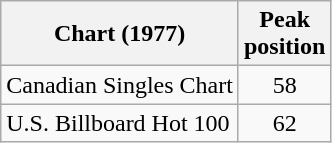<table class="wikitable sortable">
<tr>
<th>Chart (1977)</th>
<th>Peak<br>position</th>
</tr>
<tr>
<td align="left">Canadian Singles Chart</td>
<td style="text-align:center;">58</td>
</tr>
<tr>
<td align="left">U.S. Billboard Hot 100</td>
<td style="text-align:center;">62</td>
</tr>
</table>
